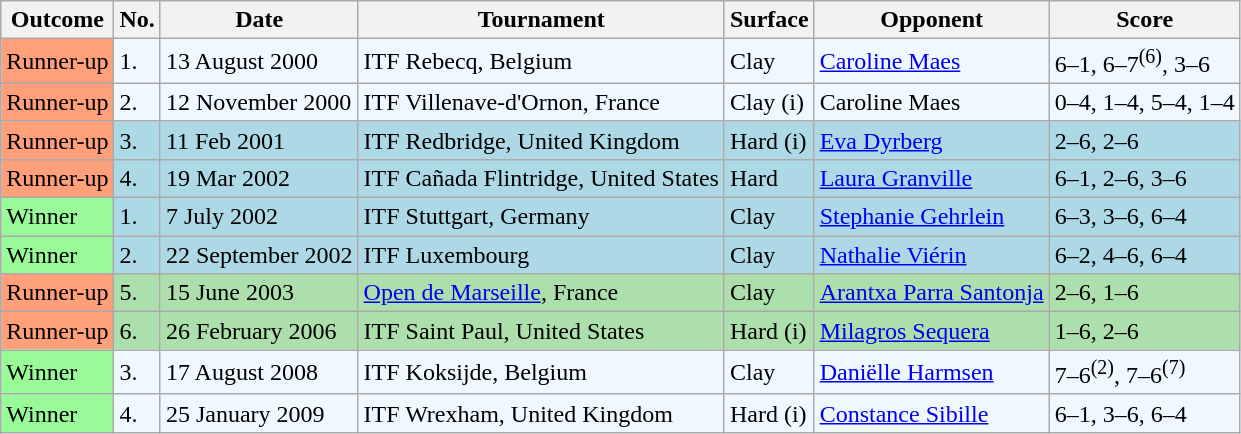<table class="sortable wikitable">
<tr>
<th>Outcome</th>
<th>No.</th>
<th>Date</th>
<th>Tournament</th>
<th>Surface</th>
<th>Opponent</th>
<th class="unsortable">Score</th>
</tr>
<tr style="background:#f0f8ff;">
<td bgcolor="FFA07A">Runner-up</td>
<td>1.</td>
<td>13 August 2000</td>
<td>ITF Rebecq, Belgium</td>
<td>Clay</td>
<td> <a href='#'>Caroline Maes</a></td>
<td>6–1, 6–7<sup>(6)</sup>, 3–6</td>
</tr>
<tr style="background:#f0f8ff;">
<td bgcolor="FFA07A">Runner-up</td>
<td>2.</td>
<td>12 November 2000</td>
<td>ITF Villenave-d'Ornon, France</td>
<td>Clay (i)</td>
<td> Caroline Maes</td>
<td>0–4, 1–4, 5–4, 1–4</td>
</tr>
<tr style="background:lightblue;">
<td bgcolor="FFA07A">Runner-up</td>
<td>3.</td>
<td>11 Feb 2001</td>
<td>ITF Redbridge, United Kingdom</td>
<td>Hard (i)</td>
<td> <a href='#'>Eva Dyrberg</a></td>
<td>2–6, 2–6</td>
</tr>
<tr style="background:lightblue;">
<td bgcolor="FFA07A">Runner-up</td>
<td>4.</td>
<td>19 Mar 2002</td>
<td>ITF Cañada Flintridge, United States</td>
<td>Hard</td>
<td> <a href='#'>Laura Granville</a></td>
<td>6–1, 2–6, 3–6</td>
</tr>
<tr style="background:lightblue;">
<td bgcolor="98FB98">Winner</td>
<td>1.</td>
<td>7 July 2002</td>
<td>ITF Stuttgart, Germany</td>
<td>Clay</td>
<td> <a href='#'>Stephanie Gehrlein</a></td>
<td>6–3, 3–6, 6–4</td>
</tr>
<tr style="background:lightblue;">
<td bgcolor="98FB98">Winner</td>
<td>2.</td>
<td>22 September 2002</td>
<td>ITF Luxembourg</td>
<td>Clay</td>
<td> <a href='#'>Nathalie Viérin</a></td>
<td>6–2, 4–6, 6–4</td>
</tr>
<tr style="background:#addfad;">
<td bgcolor="FFA07A">Runner-up</td>
<td>5.</td>
<td>15 June 2003</td>
<td><a href='#'>Open de Marseille</a>, France</td>
<td>Clay</td>
<td> <a href='#'>Arantxa Parra Santonja</a></td>
<td>2–6, 1–6</td>
</tr>
<tr style="background:#addfad;">
<td bgcolor="FFA07A">Runner-up</td>
<td>6.</td>
<td>26 February 2006</td>
<td>ITF Saint Paul, United States</td>
<td>Hard (i)</td>
<td> <a href='#'>Milagros Sequera</a></td>
<td>1–6, 2–6</td>
</tr>
<tr style="background:#f0f8ff;">
<td bgcolor="98FB98">Winner</td>
<td>3.</td>
<td>17 August 2008</td>
<td>ITF Koksijde, Belgium</td>
<td>Clay</td>
<td> <a href='#'>Daniëlle Harmsen</a></td>
<td>7–6<sup>(2)</sup>, 7–6<sup>(7)</sup></td>
</tr>
<tr style="background:#f0f8ff;">
<td bgcolor="98FB98">Winner</td>
<td>4.</td>
<td>25 January 2009</td>
<td>ITF Wrexham, United Kingdom</td>
<td>Hard (i)</td>
<td> <a href='#'>Constance Sibille</a></td>
<td>6–1, 3–6, 6–4</td>
</tr>
</table>
